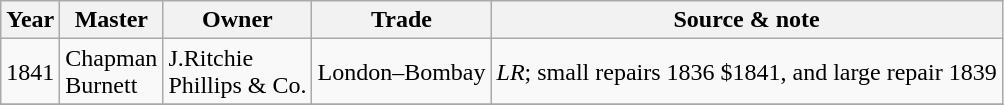<table class=" wikitable">
<tr>
<th>Year</th>
<th>Master</th>
<th>Owner</th>
<th>Trade</th>
<th>Source & note</th>
</tr>
<tr>
<td>1841</td>
<td>Chapman<br>Burnett</td>
<td>J.Ritchie<br>Phillips & Co.</td>
<td>London–Bombay</td>
<td><em>LR</em>; small repairs 1836 $1841, and large repair 1839</td>
</tr>
<tr>
</tr>
</table>
